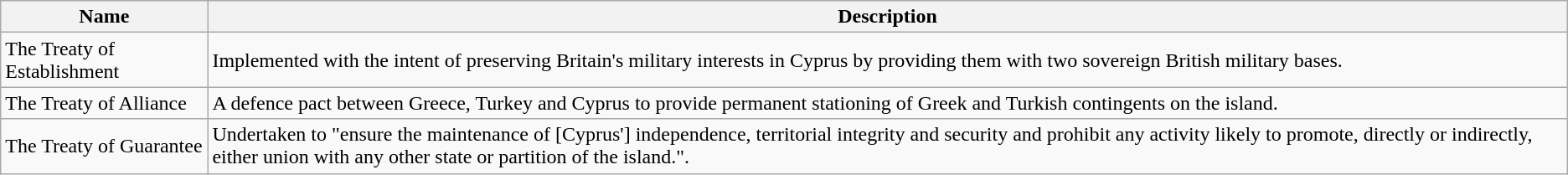<table class="wikitable">
<tr>
<th>Name</th>
<th>Description</th>
</tr>
<tr>
<td>The Treaty of Establishment</td>
<td>Implemented with the intent of preserving Britain's military interests in Cyprus by providing them with two sovereign British military bases.</td>
</tr>
<tr>
<td>The Treaty of Alliance</td>
<td>A defence pact between Greece, Turkey and Cyprus to provide permanent stationing of Greek and Turkish contingents on the island.</td>
</tr>
<tr>
<td>The Treaty of Guarantee</td>
<td>Undertaken to "ensure the maintenance of [Cyprus'] independence, territorial integrity and security and prohibit any activity likely to promote, directly or indirectly, either union with any other state or partition of the island.".</td>
</tr>
</table>
